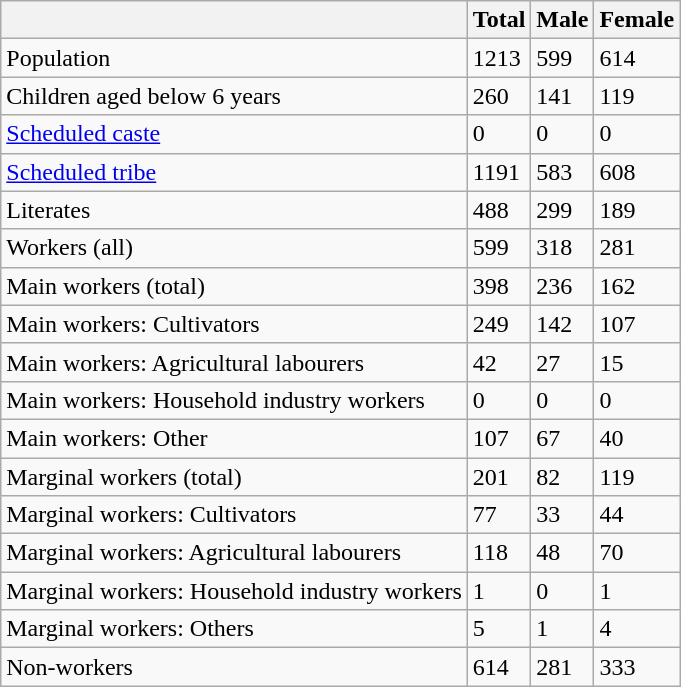<table class="wikitable sortable">
<tr>
<th></th>
<th>Total</th>
<th>Male</th>
<th>Female</th>
</tr>
<tr>
<td>Population</td>
<td>1213</td>
<td>599</td>
<td>614</td>
</tr>
<tr>
<td>Children aged below 6 years</td>
<td>260</td>
<td>141</td>
<td>119</td>
</tr>
<tr>
<td><a href='#'>Scheduled caste</a></td>
<td>0</td>
<td>0</td>
<td>0</td>
</tr>
<tr>
<td><a href='#'>Scheduled tribe</a></td>
<td>1191</td>
<td>583</td>
<td>608</td>
</tr>
<tr>
<td>Literates</td>
<td>488</td>
<td>299</td>
<td>189</td>
</tr>
<tr>
<td>Workers (all)</td>
<td>599</td>
<td>318</td>
<td>281</td>
</tr>
<tr>
<td>Main workers (total)</td>
<td>398</td>
<td>236</td>
<td>162</td>
</tr>
<tr>
<td>Main workers: Cultivators</td>
<td>249</td>
<td>142</td>
<td>107</td>
</tr>
<tr>
<td>Main workers: Agricultural labourers</td>
<td>42</td>
<td>27</td>
<td>15</td>
</tr>
<tr>
<td>Main workers: Household industry workers</td>
<td>0</td>
<td>0</td>
<td>0</td>
</tr>
<tr>
<td>Main workers: Other</td>
<td>107</td>
<td>67</td>
<td>40</td>
</tr>
<tr>
<td>Marginal workers (total)</td>
<td>201</td>
<td>82</td>
<td>119</td>
</tr>
<tr>
<td>Marginal workers: Cultivators</td>
<td>77</td>
<td>33</td>
<td>44</td>
</tr>
<tr>
<td>Marginal workers: Agricultural labourers</td>
<td>118</td>
<td>48</td>
<td>70</td>
</tr>
<tr>
<td>Marginal workers: Household industry workers</td>
<td>1</td>
<td>0</td>
<td>1</td>
</tr>
<tr>
<td>Marginal workers: Others</td>
<td>5</td>
<td>1</td>
<td>4</td>
</tr>
<tr>
<td>Non-workers</td>
<td>614</td>
<td>281</td>
<td>333</td>
</tr>
</table>
